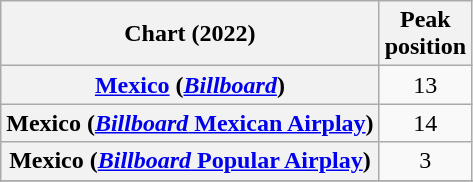<table class="wikitable sortable plainrowheaders" style="text-align:center">
<tr>
<th scope="col">Chart (2022)</th>
<th scope="col">Peak<br>position</th>
</tr>
<tr>
<th scope="row"><a href='#'>Mexico</a> (<a href='#'><em>Billboard</em></a>)</th>
<td>13</td>
</tr>
<tr>
<th scope="row">Mexico (<a href='#'><em>Billboard</em> Mexican Airplay</a>)</th>
<td>14</td>
</tr>
<tr>
<th scope="row">Mexico (<a href='#'><em>Billboard</em> Popular Airplay</a>)</th>
<td>3</td>
</tr>
<tr>
</tr>
<tr>
</tr>
<tr>
</tr>
<tr>
</tr>
<tr>
</tr>
</table>
